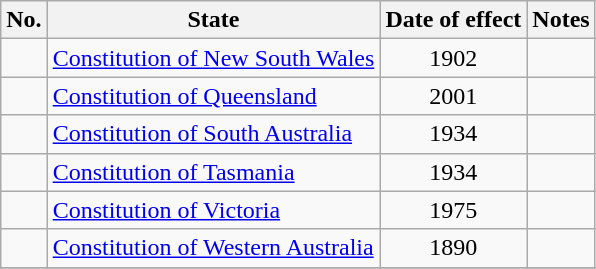<table class="wikitable sortable">
<tr>
<th>No.</th>
<th>State</th>
<th>Date of effect</th>
<th class="unsortable">Notes</th>
</tr>
<tr>
<td align="center"></td>
<td><a href='#'>Constitution of New South Wales</a></td>
<td align="center">1902</td>
<td align="center"></td>
</tr>
<tr>
<td align="center"></td>
<td><a href='#'>Constitution of Queensland</a></td>
<td align="center">2001</td>
<td align="center"></td>
</tr>
<tr>
<td align="center"></td>
<td><a href='#'>Constitution of South Australia</a></td>
<td align="center">1934</td>
<td align="center"></td>
</tr>
<tr>
<td align="center"></td>
<td><a href='#'>Constitution of Tasmania</a></td>
<td align="center">1934</td>
<td align="center"></td>
</tr>
<tr>
<td align="center"></td>
<td><a href='#'>Constitution of Victoria</a></td>
<td align="center">1975</td>
<td align="center"></td>
</tr>
<tr>
<td align="center"></td>
<td><a href='#'>Constitution of Western Australia</a></td>
<td align="center">1890</td>
<td align="center"></td>
</tr>
<tr>
</tr>
</table>
